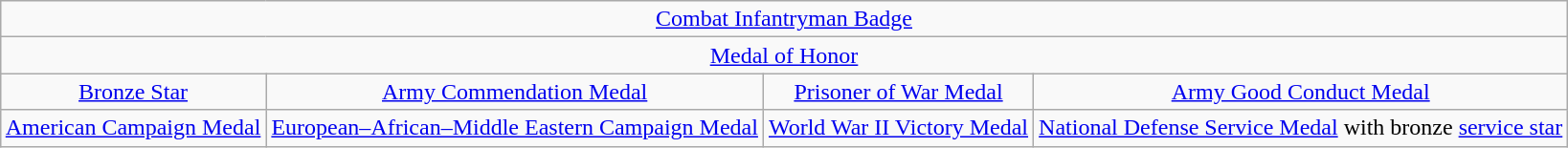<table class="wikitable" style="margin:1em auto; text-align:center;">
<tr>
<td colspan="4"><a href='#'>Combat Infantryman Badge</a></td>
</tr>
<tr>
<td colspan="4"><a href='#'>Medal of Honor</a></td>
</tr>
<tr>
<td><a href='#'>Bronze Star</a></td>
<td><a href='#'>Army Commendation Medal</a></td>
<td><a href='#'>Prisoner of War Medal</a></td>
<td><a href='#'>Army Good Conduct Medal</a></td>
</tr>
<tr>
<td><a href='#'>American Campaign Medal</a></td>
<td><a href='#'>European–African–Middle Eastern Campaign Medal</a></td>
<td><a href='#'>World War II Victory Medal</a></td>
<td><a href='#'>National Defense Service Medal</a> with bronze <a href='#'>service star</a></td>
</tr>
</table>
